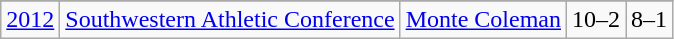<table class="wikitable">
<tr>
</tr>
<tr>
<td><a href='#'>2012</a></td>
<td><a href='#'>Southwestern Athletic Conference</a></td>
<td><a href='#'>Monte Coleman</a></td>
<td>10–2</td>
<td>8–1</td>
</tr>
</table>
